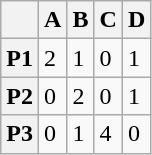<table class="wikitable inline">
<tr>
<th></th>
<th>A</th>
<th>B</th>
<th>C</th>
<th>D</th>
</tr>
<tr>
<th>P1</th>
<td>2</td>
<td>1</td>
<td>0</td>
<td>1</td>
</tr>
<tr>
<th>P2</th>
<td>0</td>
<td>2</td>
<td>0</td>
<td>1</td>
</tr>
<tr>
<th>P3</th>
<td>0</td>
<td>1</td>
<td>4</td>
<td>0</td>
</tr>
</table>
